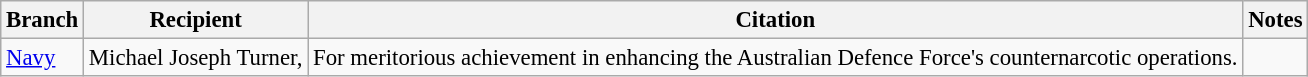<table class="wikitable" style="font-size:95%;">
<tr>
<th>Branch</th>
<th>Recipient</th>
<th>Citation</th>
<th>Notes</th>
</tr>
<tr>
<td><a href='#'>Navy</a></td>
<td> Michael Joseph Turner, </td>
<td>For meritorious achievement in enhancing the Australian Defence Force's counternarcotic operations.</td>
<td></td>
</tr>
</table>
